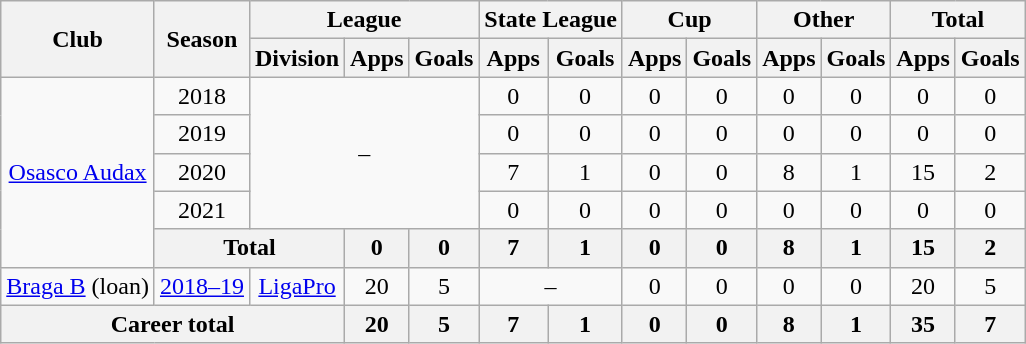<table class="wikitable" style="text-align: center">
<tr>
<th rowspan="2">Club</th>
<th rowspan="2">Season</th>
<th colspan="3">League</th>
<th colspan="2">State League</th>
<th colspan="2">Cup</th>
<th colspan="2">Other</th>
<th colspan="2">Total</th>
</tr>
<tr>
<th>Division</th>
<th>Apps</th>
<th>Goals</th>
<th>Apps</th>
<th>Goals</th>
<th>Apps</th>
<th>Goals</th>
<th>Apps</th>
<th>Goals</th>
<th>Apps</th>
<th>Goals</th>
</tr>
<tr>
<td rowspan="5"><a href='#'>Osasco Audax</a></td>
<td>2018</td>
<td colspan="3" rowspan="4">–</td>
<td>0</td>
<td>0</td>
<td>0</td>
<td>0</td>
<td>0</td>
<td>0</td>
<td>0</td>
<td>0</td>
</tr>
<tr>
<td>2019</td>
<td>0</td>
<td>0</td>
<td>0</td>
<td>0</td>
<td>0</td>
<td>0</td>
<td>0</td>
<td>0</td>
</tr>
<tr>
<td>2020</td>
<td>7</td>
<td>1</td>
<td>0</td>
<td>0</td>
<td>8</td>
<td>1</td>
<td>15</td>
<td>2</td>
</tr>
<tr>
<td>2021</td>
<td>0</td>
<td>0</td>
<td>0</td>
<td>0</td>
<td>0</td>
<td>0</td>
<td>0</td>
<td>0</td>
</tr>
<tr>
<th colspan="2"><strong>Total</strong></th>
<th>0</th>
<th>0</th>
<th>7</th>
<th>1</th>
<th>0</th>
<th>0</th>
<th>8</th>
<th>1</th>
<th>15</th>
<th>2</th>
</tr>
<tr>
<td><a href='#'>Braga B</a> (loan)</td>
<td><a href='#'>2018–19</a></td>
<td><a href='#'>LigaPro</a></td>
<td>20</td>
<td>5</td>
<td colspan="2">–</td>
<td>0</td>
<td>0</td>
<td>0</td>
<td>0</td>
<td>20</td>
<td>5</td>
</tr>
<tr>
<th colspan="3"><strong>Career total</strong></th>
<th>20</th>
<th>5</th>
<th>7</th>
<th>1</th>
<th>0</th>
<th>0</th>
<th>8</th>
<th>1</th>
<th>35</th>
<th>7</th>
</tr>
</table>
